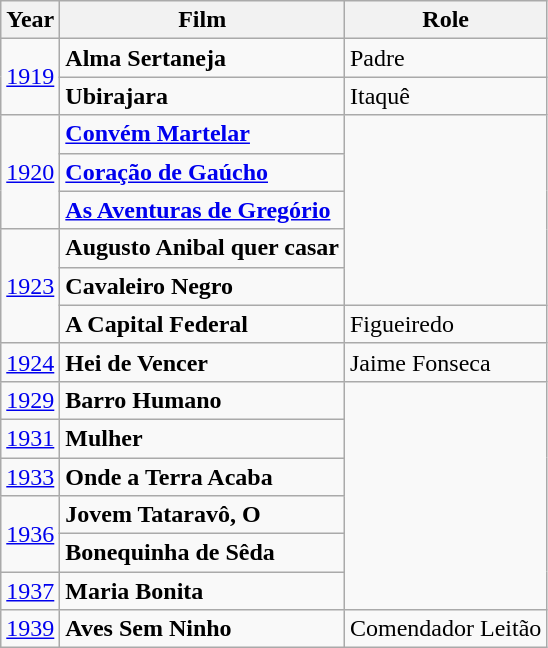<table class="wikitable" border="1">
<tr>
<th>Year</th>
<th>Film</th>
<th>Role</th>
</tr>
<tr>
<td rowspan=2><a href='#'>1919</a></td>
<td><strong>Alma Sertaneja</strong></td>
<td>Padre</td>
</tr>
<tr>
<td><strong>Ubirajara</strong></td>
<td>Itaquê</td>
</tr>
<tr>
<td rowspan=3><a href='#'>1920</a></td>
<td><strong><a href='#'>Convém Martelar</a></strong></td>
</tr>
<tr>
<td><strong><a href='#'>Coração de Gaúcho</a></strong></td>
</tr>
<tr>
<td><strong><a href='#'>As Aventuras de Gregório</a></strong></td>
</tr>
<tr>
<td rowspan=3><a href='#'>1923</a></td>
<td><strong>Augusto Anibal quer casar</strong></td>
</tr>
<tr>
<td><strong>Cavaleiro Negro</strong></td>
</tr>
<tr>
<td><strong>A Capital Federal</strong></td>
<td>Figueiredo</td>
</tr>
<tr>
<td><a href='#'>1924</a></td>
<td><strong>Hei de Vencer</strong></td>
<td>Jaime Fonseca</td>
</tr>
<tr>
<td><a href='#'>1929</a></td>
<td><strong>Barro Humano</strong></td>
</tr>
<tr>
<td><a href='#'>1931</a></td>
<td><strong>Mulher</strong></td>
</tr>
<tr>
<td><a href='#'>1933</a></td>
<td><strong>Onde a Terra Acaba</strong></td>
</tr>
<tr>
<td rowspan=2><a href='#'>1936</a></td>
<td><strong>Jovem Tataravô, O</strong></td>
</tr>
<tr>
<td><strong>Bonequinha de Sêda</strong></td>
</tr>
<tr>
<td><a href='#'>1937</a></td>
<td><strong>Maria Bonita</strong></td>
</tr>
<tr>
<td><a href='#'>1939</a></td>
<td><strong>Aves Sem Ninho</strong></td>
<td>Comendador Leitão</td>
</tr>
</table>
